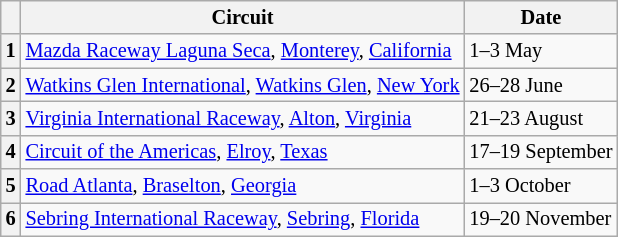<table class="wikitable" style="font-size: 85%;">
<tr>
<th></th>
<th>Circuit</th>
<th>Date</th>
</tr>
<tr>
<th>1</th>
<td> <a href='#'>Mazda Raceway Laguna Seca</a>, <a href='#'>Monterey</a>, <a href='#'>California</a></td>
<td>1–3 May</td>
</tr>
<tr>
<th>2</th>
<td> <a href='#'>Watkins Glen International</a>, <a href='#'>Watkins Glen</a>, <a href='#'>New York</a></td>
<td>26–28 June</td>
</tr>
<tr>
<th>3</th>
<td> <a href='#'>Virginia International Raceway</a>, <a href='#'>Alton</a>, <a href='#'>Virginia</a></td>
<td>21–23 August</td>
</tr>
<tr>
<th>4</th>
<td> <a href='#'>Circuit of the Americas</a>, <a href='#'>Elroy</a>, <a href='#'>Texas</a></td>
<td>17–19 September</td>
</tr>
<tr>
<th>5</th>
<td> <a href='#'>Road Atlanta</a>, <a href='#'>Braselton</a>, <a href='#'>Georgia</a></td>
<td>1–3 October</td>
</tr>
<tr>
<th>6</th>
<td> <a href='#'>Sebring International Raceway</a>, <a href='#'>Sebring</a>, <a href='#'>Florida</a></td>
<td>19–20 November</td>
</tr>
</table>
